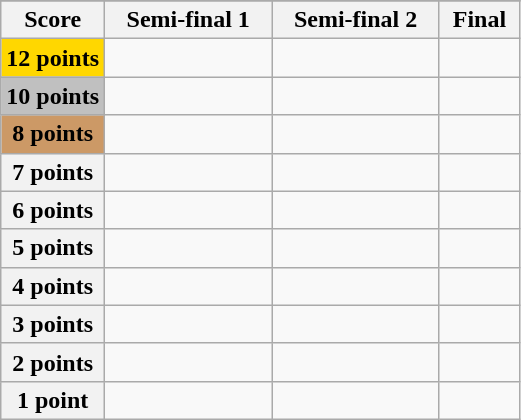<table class="wikitable">
<tr>
</tr>
<tr>
<th scope="col" width="20%">Score</th>
<th scope="col">Semi-final 1</th>
<th scope="col">Semi-final 2</th>
<th scope="col">Final</th>
</tr>
<tr>
<th scope="row" style="background:gold">12 points</th>
<td></td>
<td></td>
<td></td>
</tr>
<tr>
<th scope="row" style="background:silver">10 points</th>
<td></td>
<td></td>
<td></td>
</tr>
<tr>
<th scope="row" style="background:#CC9966">8 points</th>
<td></td>
<td></td>
<td></td>
</tr>
<tr>
<th scope="row">7 points</th>
<td></td>
<td></td>
<td></td>
</tr>
<tr>
<th scope="row">6 points</th>
<td></td>
<td></td>
<td></td>
</tr>
<tr>
<th scope="row">5 points</th>
<td></td>
<td></td>
<td></td>
</tr>
<tr>
<th scope="row">4 points</th>
<td></td>
<td></td>
<td></td>
</tr>
<tr>
<th scope="row">3 points</th>
<td></td>
<td></td>
<td></td>
</tr>
<tr>
<th scope="row">2 points</th>
<td></td>
<td></td>
<td></td>
</tr>
<tr>
<th scope="row">1 point</th>
<td></td>
<td></td>
<td></td>
</tr>
</table>
